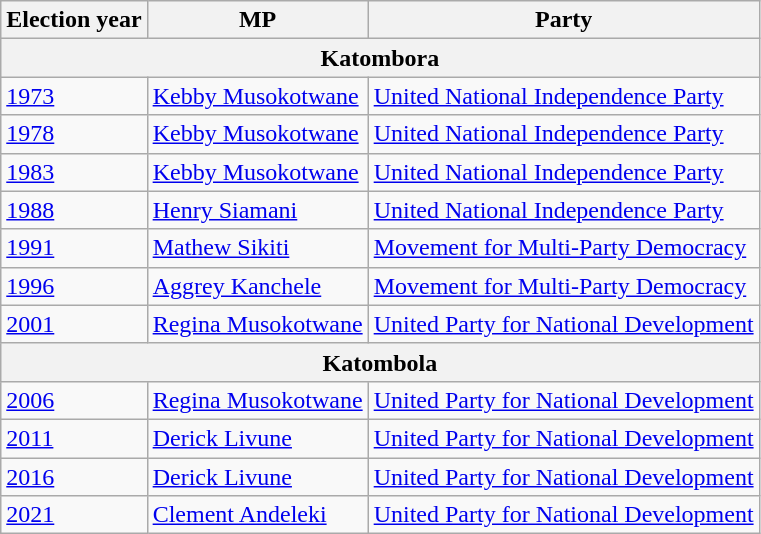<table class="wikitable">
<tr>
<th>Election year</th>
<th>MP</th>
<th>Party</th>
</tr>
<tr>
<th colspan="3">Katombora</th>
</tr>
<tr>
<td><a href='#'>1973</a></td>
<td><a href='#'>Kebby Musokotwane</a></td>
<td><a href='#'>United National Independence Party</a></td>
</tr>
<tr>
<td><a href='#'>1978</a></td>
<td><a href='#'>Kebby Musokotwane</a></td>
<td><a href='#'>United National Independence Party</a></td>
</tr>
<tr>
<td><a href='#'>1983</a></td>
<td><a href='#'>Kebby Musokotwane</a></td>
<td><a href='#'>United National Independence Party</a></td>
</tr>
<tr>
<td><a href='#'>1988</a></td>
<td><a href='#'>Henry Siamani</a></td>
<td><a href='#'>United National Independence Party</a></td>
</tr>
<tr>
<td><a href='#'>1991</a></td>
<td><a href='#'>Mathew Sikiti</a></td>
<td><a href='#'>Movement for Multi-Party Democracy</a></td>
</tr>
<tr>
<td><a href='#'>1996</a></td>
<td><a href='#'>Aggrey Kanchele</a></td>
<td><a href='#'>Movement for Multi-Party Democracy</a></td>
</tr>
<tr>
<td><a href='#'>2001</a></td>
<td><a href='#'>Regina Musokotwane</a></td>
<td><a href='#'>United Party for National Development</a></td>
</tr>
<tr>
<th colspan="3">Katombola</th>
</tr>
<tr>
<td><a href='#'>2006</a></td>
<td><a href='#'>Regina Musokotwane</a></td>
<td><a href='#'>United Party for National Development</a></td>
</tr>
<tr>
<td><a href='#'>2011</a></td>
<td><a href='#'>Derick Livune</a></td>
<td><a href='#'>United Party for National Development</a></td>
</tr>
<tr>
<td><a href='#'>2016</a></td>
<td><a href='#'>Derick Livune</a></td>
<td><a href='#'>United Party for National Development</a></td>
</tr>
<tr>
<td><a href='#'>2021</a></td>
<td><a href='#'>Clement Andeleki</a></td>
<td><a href='#'>United Party for National Development</a></td>
</tr>
</table>
